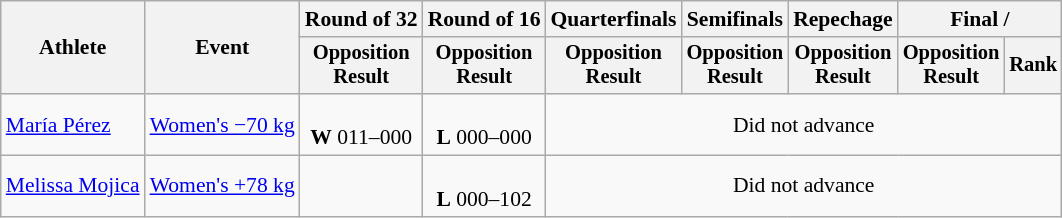<table class="wikitable" style="font-size:90%">
<tr>
<th rowspan="2">Athlete</th>
<th rowspan="2">Event</th>
<th>Round of 32</th>
<th>Round of 16</th>
<th>Quarterfinals</th>
<th>Semifinals</th>
<th>Repechage</th>
<th colspan=2>Final / </th>
</tr>
<tr style="font-size:95%">
<th>Opposition<br>Result</th>
<th>Opposition<br>Result</th>
<th>Opposition<br>Result</th>
<th>Opposition<br>Result</th>
<th>Opposition<br>Result</th>
<th>Opposition<br>Result</th>
<th>Rank</th>
</tr>
<tr align=center>
<td align=left><a href='#'>María Pérez</a></td>
<td align=left><a href='#'>Women's −70 kg</a></td>
<td><br><strong>W</strong> 011–000</td>
<td><br><strong>L</strong> 000–000 </td>
<td colspan=5>Did not advance</td>
</tr>
<tr align=center>
<td align=left><a href='#'>Melissa Mojica</a></td>
<td align=left><a href='#'>Women's +78 kg</a></td>
<td></td>
<td><br><strong>L</strong> 000–102</td>
<td colspan=5>Did not advance</td>
</tr>
</table>
